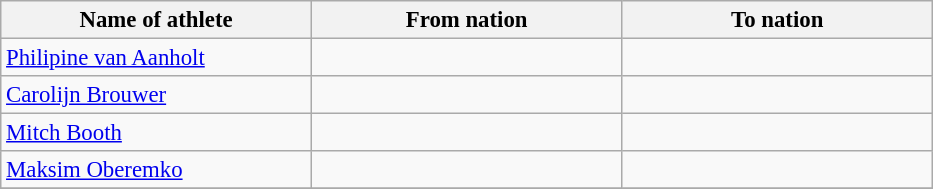<table class="wikitable sortable" style="border-collapse: collapse; font-size: 95%;">
<tr>
<th width=200>Name of athlete</th>
<th width=200>From nation</th>
<th width=200>To nation</th>
</tr>
<tr>
<td><a href='#'>Philipine van Aanholt</a></td>
<td></td>
<td></td>
</tr>
<tr>
<td><a href='#'>Carolijn Brouwer</a></td>
<td></td>
<td></td>
</tr>
<tr>
<td><a href='#'>Mitch Booth</a></td>
<td></td>
<td></td>
</tr>
<tr>
<td><a href='#'>Maksim Oberemko</a></td>
<td></td>
<td></td>
</tr>
<tr>
</tr>
</table>
